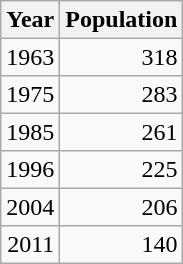<table class="wikitable" style="line-height:1.1em;">
<tr>
<th>Year</th>
<th>Population</th>
</tr>
<tr align="right">
<td>1963</td>
<td>318</td>
</tr>
<tr align="right">
<td>1975</td>
<td>283</td>
</tr>
<tr align="right">
<td>1985</td>
<td>261</td>
</tr>
<tr align="right">
<td>1996</td>
<td>225</td>
</tr>
<tr align="right">
<td>2004</td>
<td>206</td>
</tr>
<tr align="right">
<td>2011</td>
<td>140</td>
</tr>
</table>
